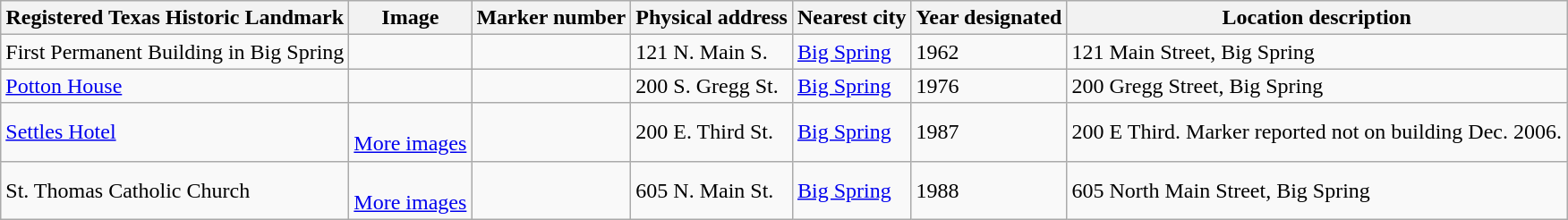<table class="wikitable sortable">
<tr>
<th>Registered Texas Historic Landmark</th>
<th>Image</th>
<th>Marker number</th>
<th>Physical address</th>
<th>Nearest city</th>
<th>Year designated</th>
<th>Location description</th>
</tr>
<tr>
<td>First Permanent Building in Big Spring</td>
<td></td>
<td></td>
<td>121 N. Main S.<br></td>
<td><a href='#'>Big Spring</a></td>
<td>1962</td>
<td>121 Main Street, Big Spring</td>
</tr>
<tr>
<td><a href='#'>Potton House</a></td>
<td></td>
<td></td>
<td>200 S. Gregg St.<br></td>
<td><a href='#'>Big Spring</a></td>
<td>1976</td>
<td>200 Gregg Street, Big Spring</td>
</tr>
<tr>
<td><a href='#'>Settles Hotel</a></td>
<td><br> <a href='#'>More images</a></td>
<td></td>
<td>200 E. Third St.<br></td>
<td><a href='#'>Big Spring</a></td>
<td>1987</td>
<td>200 E Third. Marker reported not on building Dec. 2006.</td>
</tr>
<tr>
<td>St. Thomas Catholic Church</td>
<td><br> <a href='#'>More images</a></td>
<td></td>
<td>605 N. Main St.<br></td>
<td><a href='#'>Big Spring</a></td>
<td>1988</td>
<td>605 North Main Street, Big Spring</td>
</tr>
</table>
